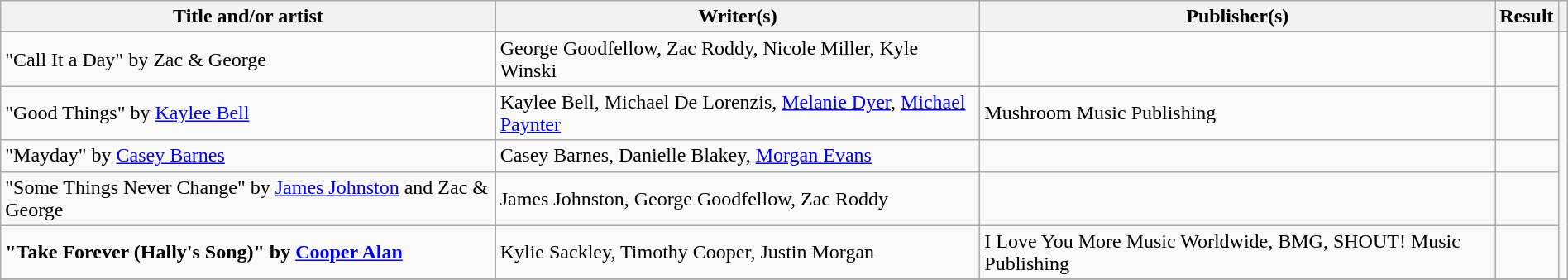<table class="wikitable" width=100%>
<tr>
<th scope="col">Title and/or artist</th>
<th scope="col">Writer(s)</th>
<th scope="col">Publisher(s)</th>
<th scope="col">Result</th>
<th scope="col"></th>
</tr>
<tr>
<td>"Call It a Day" by Zac & George</td>
<td>George Goodfellow, Zac Roddy, Nicole Miller, Kyle Winski</td>
<td></td>
<td></td>
<td rowspan="5"></td>
</tr>
<tr>
<td>"Good Things" by <a href='#'>Kaylee Bell</a></td>
<td>Kaylee Bell, Michael De Lorenzis, <a href='#'>Melanie Dyer</a>, <a href='#'>Michael Paynter</a></td>
<td>Mushroom Music Publishing</td>
<td></td>
</tr>
<tr>
<td>"Mayday" by <a href='#'>Casey Barnes</a></td>
<td>Casey Barnes, Danielle Blakey, <a href='#'>Morgan Evans</a></td>
<td></td>
<td></td>
</tr>
<tr>
<td>"Some Things Never Change" by <a href='#'>James Johnston</a> and Zac & George</td>
<td>James Johnston, George Goodfellow, Zac Roddy</td>
<td></td>
<td></td>
</tr>
<tr>
<td><strong>"Take Forever (Hally's Song)" by <a href='#'>Cooper Alan</a></strong></td>
<td>Kylie Sackley, Timothy Cooper, Justin Morgan</td>
<td>I Love You More Music Worldwide, BMG, SHOUT! Music Publishing</td>
<td></td>
</tr>
<tr>
</tr>
</table>
